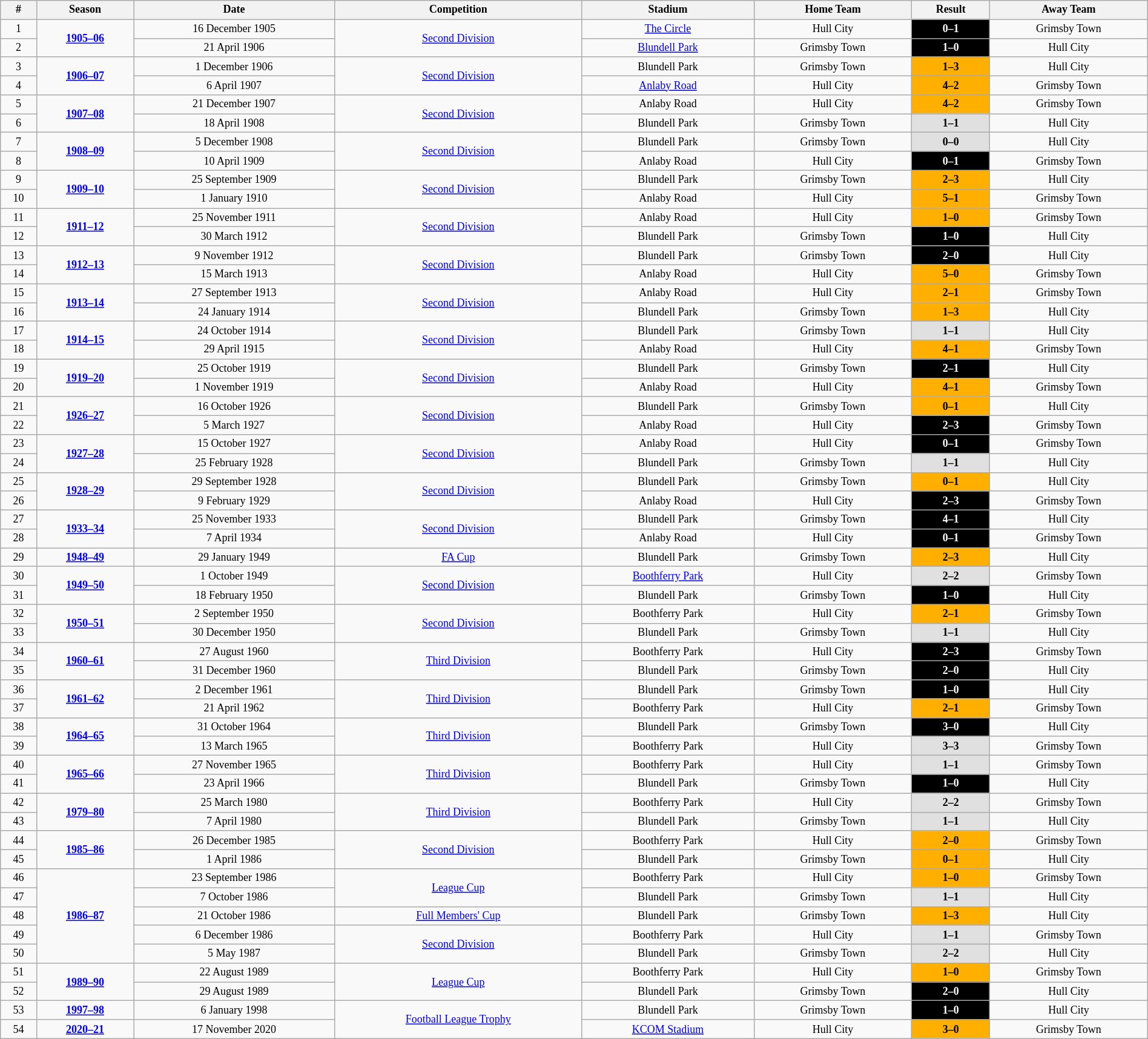<table class="wikitable" style="text-align: center; width: 100%; font-size: 12px">
<tr>
<th><strong>#</strong></th>
<th><strong>Season</strong></th>
<th><strong>Date</strong></th>
<th><strong>Competition</strong></th>
<th><strong>Stadium</strong></th>
<th><strong>Home Team</strong></th>
<th><strong>Result</strong></th>
<th><strong>Away Team</strong></th>
</tr>
<tr>
<td>1</td>
<td rowspan=2><strong><a href='#'>1905–06</a></strong></td>
<td>16 December 1905</td>
<td rowspan=2><a href='#'>Second Division</a></td>
<td><a href='#'>The Circle</a></td>
<td>Hull City</td>
<td style="background: black; color: white"><strong>0–1</strong></td>
<td>Grimsby Town</td>
</tr>
<tr>
<td>2</td>
<td>21 April 1906</td>
<td><a href='#'>Blundell Park</a></td>
<td>Grimsby Town</td>
<td style="background: black; color: white"><strong>1–0</strong></td>
<td>Hull City</td>
</tr>
<tr>
<td>3</td>
<td rowspan=2><strong><a href='#'>1906–07</a></strong></td>
<td>1 December 1906</td>
<td rowspan=2><a href='#'>Second Division</a></td>
<td>Blundell Park</td>
<td>Grimsby Town</td>
<td style="background: #FFAF00; color: black"><strong>1–3</strong></td>
<td>Hull City</td>
</tr>
<tr>
<td>4</td>
<td>6 April 1907</td>
<td><a href='#'>Anlaby Road</a></td>
<td>Hull City</td>
<td style="background: #FFAF00; color: black"><strong>4–2</strong></td>
<td>Grimsby Town</td>
</tr>
<tr>
<td>5</td>
<td rowspan=2><strong><a href='#'>1907–08</a></strong></td>
<td>21 December 1907</td>
<td rowspan=2><a href='#'>Second Division</a></td>
<td>Anlaby Road</td>
<td>Hull City</td>
<td style="background: #FFAF00; color: black"><strong>4–2</strong></td>
<td>Grimsby Town</td>
</tr>
<tr>
<td>6</td>
<td>18 April 1908</td>
<td>Blundell Park</td>
<td>Grimsby Town</td>
<td style="background: #E0E0E0; color: black"><strong>1–1</strong></td>
<td>Hull City</td>
</tr>
<tr>
<td>7</td>
<td rowspan=2><strong><a href='#'>1908–09</a></strong></td>
<td>5 December 1908</td>
<td rowspan=2><a href='#'>Second Division</a></td>
<td>Blundell Park</td>
<td>Grimsby Town</td>
<td style="background: #E0E0E0; color: black"><strong>0–0</strong></td>
<td>Hull City</td>
</tr>
<tr>
<td>8</td>
<td>10 April 1909</td>
<td>Anlaby Road</td>
<td>Hull City</td>
<td style="background: black; color: white"><strong>0–1</strong></td>
<td>Grimsby Town</td>
</tr>
<tr>
<td>9</td>
<td rowspan=2><strong><a href='#'>1909–10</a></strong></td>
<td>25 September 1909</td>
<td rowspan=2><a href='#'>Second Division</a></td>
<td>Blundell Park</td>
<td>Grimsby Town</td>
<td style="background: #FFAF00; color: black"><strong>2–3</strong></td>
<td>Hull City</td>
</tr>
<tr>
<td>10</td>
<td>1 January 1910</td>
<td>Anlaby Road</td>
<td>Hull City</td>
<td style="background: #FFAF00; color: black"><strong>5–1</strong></td>
<td>Grimsby Town</td>
</tr>
<tr>
<td>11</td>
<td rowspan=2><strong><a href='#'>1911–12</a></strong></td>
<td>25 November 1911</td>
<td rowspan=2><a href='#'>Second Division</a></td>
<td>Anlaby Road</td>
<td>Hull City</td>
<td style="background: #FFAF00; color: black"><strong>1–0</strong></td>
<td>Grimsby Town</td>
</tr>
<tr>
<td>12</td>
<td>30 March 1912</td>
<td>Blundell Park</td>
<td>Grimsby Town</td>
<td style="background: black; color: white"><strong>1–0</strong></td>
<td>Hull City</td>
</tr>
<tr>
<td>13</td>
<td rowspan=2><strong><a href='#'>1912–13</a></strong></td>
<td>9 November 1912</td>
<td rowspan=2><a href='#'>Second Division</a></td>
<td>Blundell Park</td>
<td>Grimsby Town</td>
<td style="background: black; color: white"><strong>2–0</strong></td>
<td>Hull City</td>
</tr>
<tr>
<td>14</td>
<td>15 March 1913</td>
<td>Anlaby Road</td>
<td>Hull City</td>
<td style="background: #FFAF00; color: black"><strong>5–0</strong></td>
<td>Grimsby Town</td>
</tr>
<tr>
<td>15</td>
<td rowspan=2><strong><a href='#'>1913–14</a></strong></td>
<td>27 September 1913</td>
<td rowspan=2><a href='#'>Second Division</a></td>
<td>Anlaby Road</td>
<td>Hull City</td>
<td style="background: #FFAF00; color: black"><strong>2–1</strong></td>
<td>Grimsby Town</td>
</tr>
<tr>
<td>16</td>
<td>24 January 1914</td>
<td>Blundell Park</td>
<td>Grimsby Town</td>
<td style="background: #FFAF00; color: black"><strong>1–3</strong></td>
<td>Hull City</td>
</tr>
<tr>
<td>17</td>
<td rowspan=2><strong><a href='#'>1914–15</a></strong></td>
<td>24 October 1914</td>
<td rowspan=2><a href='#'>Second Division</a></td>
<td>Blundell Park</td>
<td>Grimsby Town</td>
<td style="background: #E0E0E0; color: black"><strong>1–1</strong></td>
<td>Hull City</td>
</tr>
<tr>
<td>18</td>
<td>29 April 1915</td>
<td>Anlaby Road</td>
<td>Hull City</td>
<td style="background: #FFAF00; color: black"><strong>4–1</strong></td>
<td>Grimsby Town</td>
</tr>
<tr>
<td>19</td>
<td rowspan=2><strong><a href='#'>1919–20</a></strong></td>
<td>25 October 1919</td>
<td rowspan=2><a href='#'>Second Division</a></td>
<td>Blundell Park</td>
<td>Grimsby Town</td>
<td style="background: black; color: white"><strong>2–1</strong></td>
<td>Hull City</td>
</tr>
<tr>
<td>20</td>
<td>1 November 1919</td>
<td>Anlaby Road</td>
<td>Hull City</td>
<td style="background: #FFAF00; color: black"><strong>4–1</strong></td>
<td>Grimsby Town</td>
</tr>
<tr>
<td>21</td>
<td rowspan=2><strong><a href='#'>1926–27</a></strong></td>
<td>16 October 1926</td>
<td rowspan=2><a href='#'>Second Division</a></td>
<td>Blundell Park</td>
<td>Grimsby Town</td>
<td style="background: #FFAF00; color: black"><strong>0–1</strong></td>
<td>Hull City</td>
</tr>
<tr>
<td>22</td>
<td>5 March 1927</td>
<td>Anlaby Road</td>
<td>Hull City</td>
<td style="background: black; color: white"><strong>2–3</strong></td>
<td>Grimsby Town</td>
</tr>
<tr>
<td>23</td>
<td rowspan=2><strong><a href='#'>1927–28</a></strong></td>
<td>15 October 1927</td>
<td rowspan=2><a href='#'>Second Division</a></td>
<td>Anlaby Road</td>
<td>Hull City</td>
<td style="background: black; color: white"><strong>0–1</strong></td>
<td>Grimsby Town</td>
</tr>
<tr>
<td>24</td>
<td>25 February 1928</td>
<td>Blundell Park</td>
<td>Grimsby Town</td>
<td style="background: #E0E0E0; color: black"><strong>1–1</strong></td>
<td>Hull City</td>
</tr>
<tr>
<td>25</td>
<td rowspan=2><strong><a href='#'>1928–29</a></strong></td>
<td>29 September 1928</td>
<td rowspan=2><a href='#'>Second Division</a></td>
<td>Blundell Park</td>
<td>Grimsby Town</td>
<td style="background: #FFAF00; color: black"><strong>0–1</strong></td>
<td>Hull City</td>
</tr>
<tr>
<td>26</td>
<td>9 February 1929</td>
<td>Anlaby Road</td>
<td>Hull City</td>
<td style="background: black; color: white"><strong>2–3</strong></td>
<td>Grimsby Town</td>
</tr>
<tr>
<td>27</td>
<td rowspan=2><strong><a href='#'>1933–34</a></strong></td>
<td>25 November 1933</td>
<td rowspan=2><a href='#'>Second Division</a></td>
<td>Blundell Park</td>
<td>Grimsby Town</td>
<td style="background: black; color: white"><strong>4–1</strong></td>
<td>Hull City</td>
</tr>
<tr>
<td>28</td>
<td>7 April 1934</td>
<td>Anlaby Road</td>
<td>Hull City</td>
<td style="background: black; color: white"><strong>0–1</strong></td>
<td>Grimsby Town</td>
</tr>
<tr>
<td>29</td>
<td><strong><a href='#'>1948–49</a></strong></td>
<td>29 January 1949</td>
<td><a href='#'>FA Cup</a></td>
<td>Blundell Park</td>
<td>Grimsby Town</td>
<td style="background: #FFAF00; color: black"><strong>2–3</strong></td>
<td>Hull City</td>
</tr>
<tr>
<td>30</td>
<td rowspan=2><strong><a href='#'>1949–50</a></strong></td>
<td>1 October 1949</td>
<td rowspan=2><a href='#'>Second Division</a></td>
<td><a href='#'>Boothferry Park</a></td>
<td>Hull City</td>
<td style="background: #E0E0E0; color: black"><strong>2–2</strong></td>
<td>Grimsby Town</td>
</tr>
<tr>
<td>31</td>
<td>18 February 1950</td>
<td>Blundell Park</td>
<td>Grimsby Town</td>
<td style="background: black; color: white"><strong>1–0</strong></td>
<td>Hull City</td>
</tr>
<tr>
<td>32</td>
<td rowspan=2><strong><a href='#'>1950–51</a></strong></td>
<td>2 September 1950</td>
<td rowspan=2><a href='#'>Second Division</a></td>
<td>Boothferry Park</td>
<td>Hull City</td>
<td style="background: #FFAF00; color: black"><strong>2–1</strong></td>
<td>Grimsby Town</td>
</tr>
<tr>
<td>33</td>
<td>30 December 1950</td>
<td>Blundell Park</td>
<td>Grimsby Town</td>
<td style="background: #E0E0E0; color: black"><strong>1–1</strong></td>
<td>Hull City</td>
</tr>
<tr>
<td>34</td>
<td rowspan=2><strong><a href='#'>1960–61</a></strong></td>
<td>27 August 1960</td>
<td rowspan=2><a href='#'>Third Division</a></td>
<td>Boothferry Park</td>
<td>Hull City</td>
<td style="background: black; color: white"><strong>2–3</strong></td>
<td>Grimsby Town</td>
</tr>
<tr>
<td>35</td>
<td>31 December 1960</td>
<td>Blundell Park</td>
<td>Grimsby Town</td>
<td style="background: black; color: white"><strong>2–0</strong></td>
<td>Hull City</td>
</tr>
<tr>
<td>36</td>
<td rowspan=2><strong><a href='#'>1961–62</a></strong></td>
<td>2 December 1961</td>
<td rowspan=2><a href='#'>Third Division</a></td>
<td>Blundell Park</td>
<td>Grimsby Town</td>
<td style="background: black; color: white"><strong>1–0</strong></td>
<td>Hull City</td>
</tr>
<tr>
<td>37</td>
<td>21 April 1962</td>
<td>Boothferry Park</td>
<td>Hull City</td>
<td style="background: #FFAF00; color: black"><strong>2–1</strong></td>
<td>Grimsby Town</td>
</tr>
<tr>
<td>38</td>
<td rowspan=2><strong><a href='#'>1964–65</a></strong></td>
<td>31 October 1964</td>
<td rowspan=2><a href='#'>Third Division</a></td>
<td>Blundell Park</td>
<td>Grimsby Town</td>
<td style="background: black; color: white"><strong>3–0</strong></td>
<td>Hull City</td>
</tr>
<tr>
<td>39</td>
<td>13 March 1965</td>
<td>Boothferry Park</td>
<td>Hull City</td>
<td style="background: #E0E0E0; color: black"><strong>3–3</strong></td>
<td>Grimsby Town</td>
</tr>
<tr>
<td>40</td>
<td rowspan=2><strong><a href='#'>1965–66</a></strong></td>
<td>27 November 1965</td>
<td rowspan=2><a href='#'>Third Division</a></td>
<td>Boothferry Park</td>
<td>Hull City</td>
<td style="background: #E0E0E0; color: black"><strong>1–1</strong></td>
<td>Grimsby Town</td>
</tr>
<tr>
<td>41</td>
<td>23 April 1966</td>
<td>Blundell Park</td>
<td>Grimsby Town</td>
<td style="background: black; color: white"><strong>1–0</strong></td>
<td>Hull City</td>
</tr>
<tr>
<td>42</td>
<td rowspan=2><strong><a href='#'>1979–80</a></strong></td>
<td>25 March 1980</td>
<td rowspan=2><a href='#'>Third Division</a></td>
<td>Boothferry Park</td>
<td>Hull City</td>
<td style="background: #E0E0E0; color: black"><strong>2–2</strong></td>
<td>Grimsby Town</td>
</tr>
<tr>
<td>43</td>
<td>7 April 1980</td>
<td>Blundell Park</td>
<td>Grimsby Town</td>
<td style="background: #E0E0E0; color: black"><strong>1–1</strong></td>
<td>Hull City</td>
</tr>
<tr>
<td>44</td>
<td rowspan=2><strong><a href='#'>1985–86</a></strong></td>
<td>26 December 1985</td>
<td rowspan=2><a href='#'>Second Division</a></td>
<td>Boothferry Park</td>
<td>Hull City</td>
<td style="background: #FFAF00; color: black"><strong>2–0</strong></td>
<td>Grimsby Town</td>
</tr>
<tr>
<td>45</td>
<td>1 April 1986</td>
<td>Blundell Park</td>
<td>Grimsby Town</td>
<td style="background: #FFAF00; color: black"><strong>0–1</strong></td>
<td>Hull City</td>
</tr>
<tr>
<td>46</td>
<td rowspan=5><strong><a href='#'>1986–87</a></strong></td>
<td>23 September 1986</td>
<td rowspan=2><a href='#'>League Cup</a></td>
<td>Boothferry Park</td>
<td>Hull City</td>
<td style="background: #FFAF00; color: black"><strong>1–0</strong></td>
<td>Grimsby Town</td>
</tr>
<tr>
<td>47</td>
<td>7 October 1986</td>
<td>Blundell Park</td>
<td>Grimsby Town</td>
<td style="background: #E0E0E0; color: black"><strong>1–1</strong></td>
<td>Hull City</td>
</tr>
<tr>
<td>48</td>
<td>21 October 1986</td>
<td><a href='#'>Full Members' Cup</a></td>
<td>Blundell Park</td>
<td>Grimsby Town</td>
<td style="background: #FFAF00; color: black"><strong>1–3</strong></td>
<td>Hull City</td>
</tr>
<tr>
<td>49</td>
<td>6 December 1986</td>
<td rowspan=2><a href='#'>Second Division</a></td>
<td>Boothferry Park</td>
<td>Hull City</td>
<td style="background: #E0E0E0; color: black"><strong>1–1</strong></td>
<td>Grimsby Town</td>
</tr>
<tr>
<td>50</td>
<td>5 May 1987</td>
<td>Blundell Park</td>
<td>Grimsby Town</td>
<td style="background: #E0E0E0; color: black"><strong>2–2</strong></td>
<td>Hull City</td>
</tr>
<tr>
<td>51</td>
<td rowspan=2><strong><a href='#'>1989–90</a></strong></td>
<td>22 August 1989</td>
<td rowspan=2><a href='#'>League Cup</a></td>
<td>Boothferry Park</td>
<td>Hull City</td>
<td style="background: #FFAF00; color: black"><strong>1–0</strong></td>
<td>Grimsby Town</td>
</tr>
<tr>
<td>52</td>
<td>29 August 1989</td>
<td>Blundell Park</td>
<td>Grimsby Town</td>
<td style="background: black; color: white"><strong>2–0</strong></td>
<td>Hull City</td>
</tr>
<tr>
<td>53</td>
<td><strong><a href='#'>1997–98</a></strong></td>
<td>6 January 1998</td>
<td rowspan=2><a href='#'>Football League Trophy</a></td>
<td>Blundell Park</td>
<td>Grimsby Town</td>
<td style="background: black; color: white"><strong>1–0</strong></td>
<td>Hull City</td>
</tr>
<tr>
<td>54</td>
<td><strong><a href='#'>2020–21</a></strong></td>
<td>17 November 2020</td>
<td><a href='#'>KCOM Stadium</a></td>
<td>Hull City</td>
<td style="background: #FFAF00; color: black"><strong>3–0</strong></td>
<td>Grimsby Town</td>
</tr>
</table>
